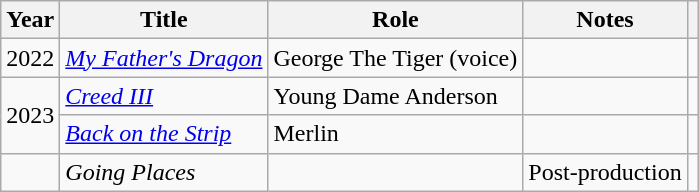<table class="wikitable sortable">
<tr>
<th>Year</th>
<th>Title</th>
<th>Role</th>
<th class="unsortable">Notes</th>
<th scope="col" class="unsortable"></th>
</tr>
<tr>
<td>2022</td>
<td><em><a href='#'>My Father's Dragon</a></em></td>
<td>George The Tiger (voice)</td>
<td></td>
<td></td>
</tr>
<tr>
<td rowspan=2>2023</td>
<td><em><a href='#'>Creed III</a></em></td>
<td>Young Dame Anderson</td>
<td></td>
<td></td>
</tr>
<tr>
<td><em><a href='#'>Back on the Strip</a></em></td>
<td>Merlin</td>
<td></td>
<td></td>
</tr>
<tr>
<td></td>
<td><em>Going Places</em></td>
<td></td>
<td>Post-production</td>
<td></td>
</tr>
</table>
